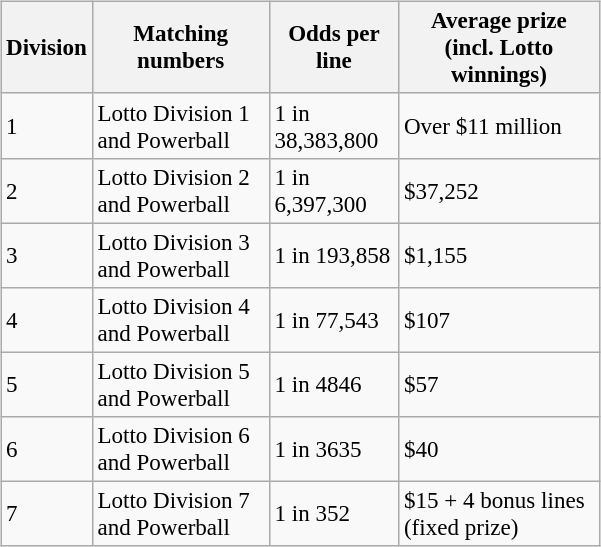<table class="wikitable" border="1"  style="font-size:96%; float:right; width:400px;">
<tr>
<th>Division</th>
<th>Matching numbers</th>
<th>Odds per line</th>
<th>Average prize (incl. Lotto winnings)</th>
</tr>
<tr>
<td>1</td>
<td>Lotto Division 1 and Powerball</td>
<td>1 in 38,383,800</td>
<td>Over $11 million</td>
</tr>
<tr>
<td>2</td>
<td>Lotto Division 2 and Powerball</td>
<td>1 in 6,397,300</td>
<td>$37,252</td>
</tr>
<tr>
<td>3</td>
<td>Lotto Division 3 and Powerball</td>
<td>1 in 193,858</td>
<td>$1,155</td>
</tr>
<tr>
<td>4</td>
<td>Lotto Division 4 and Powerball</td>
<td>1 in 77,543</td>
<td>$107</td>
</tr>
<tr>
<td>5</td>
<td>Lotto Division 5 and Powerball</td>
<td>1 in 4846</td>
<td>$57</td>
</tr>
<tr>
<td>6</td>
<td>Lotto Division 6 and Powerball</td>
<td>1 in 3635</td>
<td>$40</td>
</tr>
<tr>
<td>7</td>
<td>Lotto Division 7 and Powerball</td>
<td>1 in 352</td>
<td>$15 + 4 bonus lines (fixed prize)</td>
</tr>
</table>
